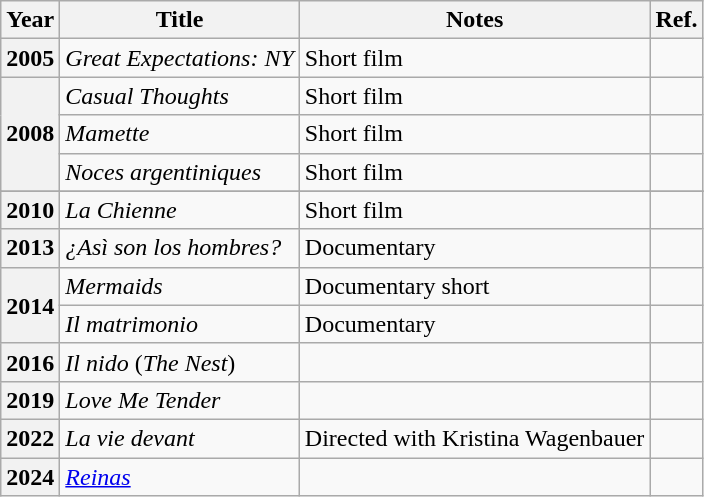<table class="wikitable sortable plainrowheaders">
<tr>
<th scope="col">Year</th>
<th scope="col">Title</th>
<th scope="col">Notes</th>
<th scope="col" class="unsortable">Ref.</th>
</tr>
<tr>
<th scope="row">2005</th>
<td><em>Great Expectations: NY</em></td>
<td>Short film</td>
<td align="center"></td>
</tr>
<tr>
<th scope="row" rowspan="3">2008</th>
<td><em>Casual Thoughts</em></td>
<td>Short film</td>
<td align="center"></td>
</tr>
<tr>
<td><em>Mamette</em></td>
<td>Short film</td>
<td align="center"></td>
</tr>
<tr>
<td><em>Noces argentiniques</em></td>
<td>Short film</td>
<td align="center"></td>
</tr>
<tr>
</tr>
<tr>
<th scope="row">2010</th>
<td><em>La Chienne</em></td>
<td>Short film</td>
<td align="center"></td>
</tr>
<tr>
<th scope="row">2013</th>
<td><em>¿Asì son los hombres?</em></td>
<td>Documentary</td>
<td align="center"></td>
</tr>
<tr>
<th scope="row" rowspan="2">2014</th>
<td><em>Mermaids</em></td>
<td>Documentary short</td>
<td align="center"></td>
</tr>
<tr>
<td><em>Il matrimonio</em></td>
<td>Documentary</td>
<td align="center"></td>
</tr>
<tr>
<th scope="row">2016</th>
<td><em>Il nido</em> (<em>The Nest</em>)</td>
<td></td>
<td align="center"></td>
</tr>
<tr>
<th scope="row">2019</th>
<td><em>Love Me Tender</em></td>
<td></td>
<td align="center"></td>
</tr>
<tr>
<th scope="row">2022</th>
<td><em>La vie devant</em></td>
<td>Directed with Kristina Wagenbauer</td>
<td align="center"></td>
</tr>
<tr>
<th scope="row">2024</th>
<td><em><a href='#'>Reinas</a></em></td>
<td></td>
<td align="center"></td>
</tr>
</table>
